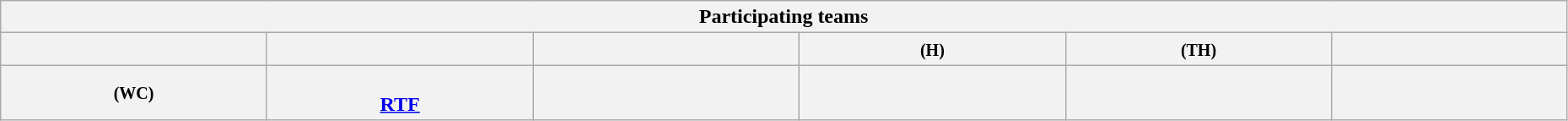<table class="wikitable" style="width:98%;">
<tr>
<th colspan=6>Participating teams</th>
</tr>
<tr>
<th width=17%></th>
<th width=17%></th>
<th width=17%></th>
<th width=17%> <small>(H)</small></th>
<th width=17%> <small>(TH)</small></th>
<th width=17%></th>
</tr>
<tr>
<th width=17%> <small>(WC)</small></th>
<th width=17%><br><a href='#'>RTF</a><br></th>
<th width=17%></th>
<th width=17%></th>
<th width=17%></th>
<th width=7%></th>
</tr>
</table>
